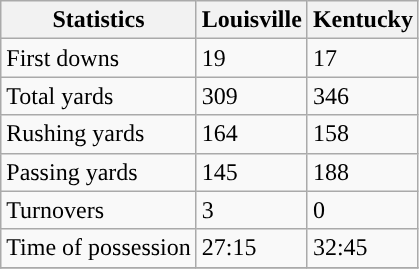<table class="wikitable" style="float: left;">
<tr>
<th>Statistics</th>
<th>Louisville</th>
<th>Kentucky</th>
</tr>
<tr>
<td>First downs</td>
<td>19</td>
<td>17</td>
</tr>
<tr>
<td>Total yards</td>
<td>309</td>
<td>346</td>
</tr>
<tr>
<td>Rushing yards</td>
<td>164</td>
<td>158</td>
</tr>
<tr>
<td>Passing yards</td>
<td>145</td>
<td>188</td>
</tr>
<tr>
<td>Turnovers</td>
<td>3</td>
<td>0</td>
</tr>
<tr>
<td>Time of possession</td>
<td>27:15</td>
<td>32:45</td>
</tr>
<tr>
</tr>
</table>
